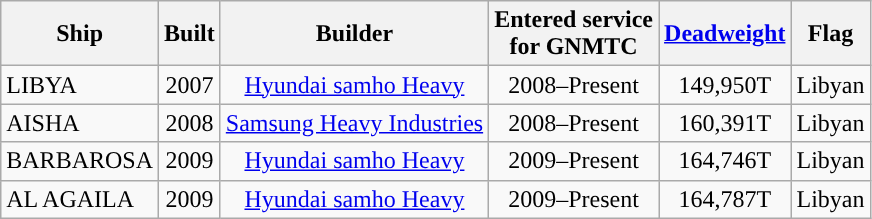<table class="wikitable">
<tr>
<th>Ship</th>
<th>Built</th>
<th>Builder</th>
<th>Entered service <br>for GNMTC</th>
<th><a href='#'>Deadweight</a></th>
<th>Flag</th>
</tr>
<tr>
<td>LIBYA</td>
<td align="Center">2007</td>
<td align="Center"><a href='#'>Hyundai samho Heavy</a></td>
<td align="Center">2008–Present</td>
<td align="Center">149,950T</td>
<td>Libyan</td>
</tr>
<tr>
<td>AISHA</td>
<td align="Center">2008</td>
<td align="Center"><a href='#'>Samsung Heavy Industries</a></td>
<td align="Center">2008–Present</td>
<td align="Center">160,391T</td>
<td align="Center">Libyan</td>
</tr>
<tr>
<td>BARBAROSA</td>
<td align="Center">2009</td>
<td align="Center"><a href='#'>Hyundai samho Heavy</a></td>
<td align="Center">2009–Present</td>
<td align="Center">164,746T</td>
<td align="Center">Libyan</td>
</tr>
<tr>
<td>AL AGAILA</td>
<td align="Center">2009</td>
<td align="Center"><a href='#'>Hyundai samho Heavy</a></td>
<td align="Center">2009–Present</td>
<td align="Center">164,787T</td>
<td align="Center">Libyan</td>
</tr>
</table>
